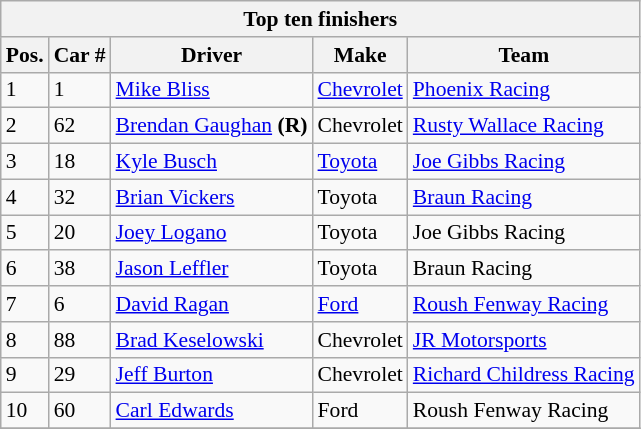<table class="wikitable" style="font-size: 90%;">
<tr>
<th colspan=9>Top ten finishers</th>
</tr>
<tr>
<th>Pos.</th>
<th>Car #</th>
<th>Driver</th>
<th>Make</th>
<th>Team</th>
</tr>
<tr>
<td>1</td>
<td>1</td>
<td><a href='#'>Mike Bliss</a></td>
<td><a href='#'>Chevrolet</a></td>
<td><a href='#'>Phoenix Racing</a></td>
</tr>
<tr>
<td>2</td>
<td>62</td>
<td><a href='#'>Brendan Gaughan</a> <strong>(R)</strong></td>
<td>Chevrolet</td>
<td><a href='#'>Rusty Wallace Racing</a></td>
</tr>
<tr>
<td>3</td>
<td>18</td>
<td><a href='#'>Kyle Busch</a></td>
<td><a href='#'>Toyota</a></td>
<td><a href='#'>Joe Gibbs Racing</a></td>
</tr>
<tr>
<td>4</td>
<td>32</td>
<td><a href='#'>Brian Vickers</a></td>
<td>Toyota</td>
<td><a href='#'>Braun Racing</a></td>
</tr>
<tr>
<td>5</td>
<td>20</td>
<td><a href='#'>Joey Logano</a></td>
<td>Toyota</td>
<td>Joe Gibbs Racing</td>
</tr>
<tr>
<td>6</td>
<td>38</td>
<td><a href='#'>Jason Leffler</a></td>
<td>Toyota</td>
<td>Braun Racing</td>
</tr>
<tr>
<td>7</td>
<td>6</td>
<td><a href='#'>David Ragan</a></td>
<td><a href='#'>Ford</a></td>
<td><a href='#'>Roush Fenway Racing</a></td>
</tr>
<tr>
<td>8</td>
<td>88</td>
<td><a href='#'>Brad Keselowski</a></td>
<td>Chevrolet</td>
<td><a href='#'>JR Motorsports</a></td>
</tr>
<tr>
<td>9</td>
<td>29</td>
<td><a href='#'>Jeff Burton</a></td>
<td>Chevrolet</td>
<td><a href='#'>Richard Childress Racing</a></td>
</tr>
<tr>
<td>10</td>
<td>60</td>
<td><a href='#'>Carl Edwards</a></td>
<td>Ford</td>
<td>Roush Fenway Racing</td>
</tr>
<tr>
</tr>
</table>
